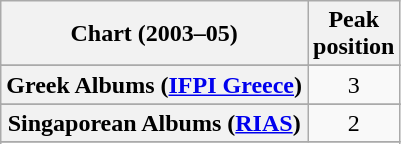<table class="wikitable sortable plainrowheaders" style="text-align:center">
<tr>
<th scope="col">Chart (2003–05)</th>
<th scope="col">Peak<br> position</th>
</tr>
<tr>
</tr>
<tr>
</tr>
<tr>
</tr>
<tr>
</tr>
<tr>
</tr>
<tr>
</tr>
<tr>
</tr>
<tr>
</tr>
<tr>
<th scope="row">Greek Albums (<a href='#'>IFPI Greece</a>)</th>
<td style="text" align="center">3</td>
</tr>
<tr>
</tr>
<tr>
</tr>
<tr>
</tr>
<tr>
</tr>
<tr>
</tr>
<tr>
</tr>
<tr>
<th scope="row">Singaporean Albums (<a href='#'>RIAS</a>)</th>
<td>2</td>
</tr>
<tr>
</tr>
<tr>
</tr>
<tr>
</tr>
<tr>
</tr>
<tr>
</tr>
</table>
